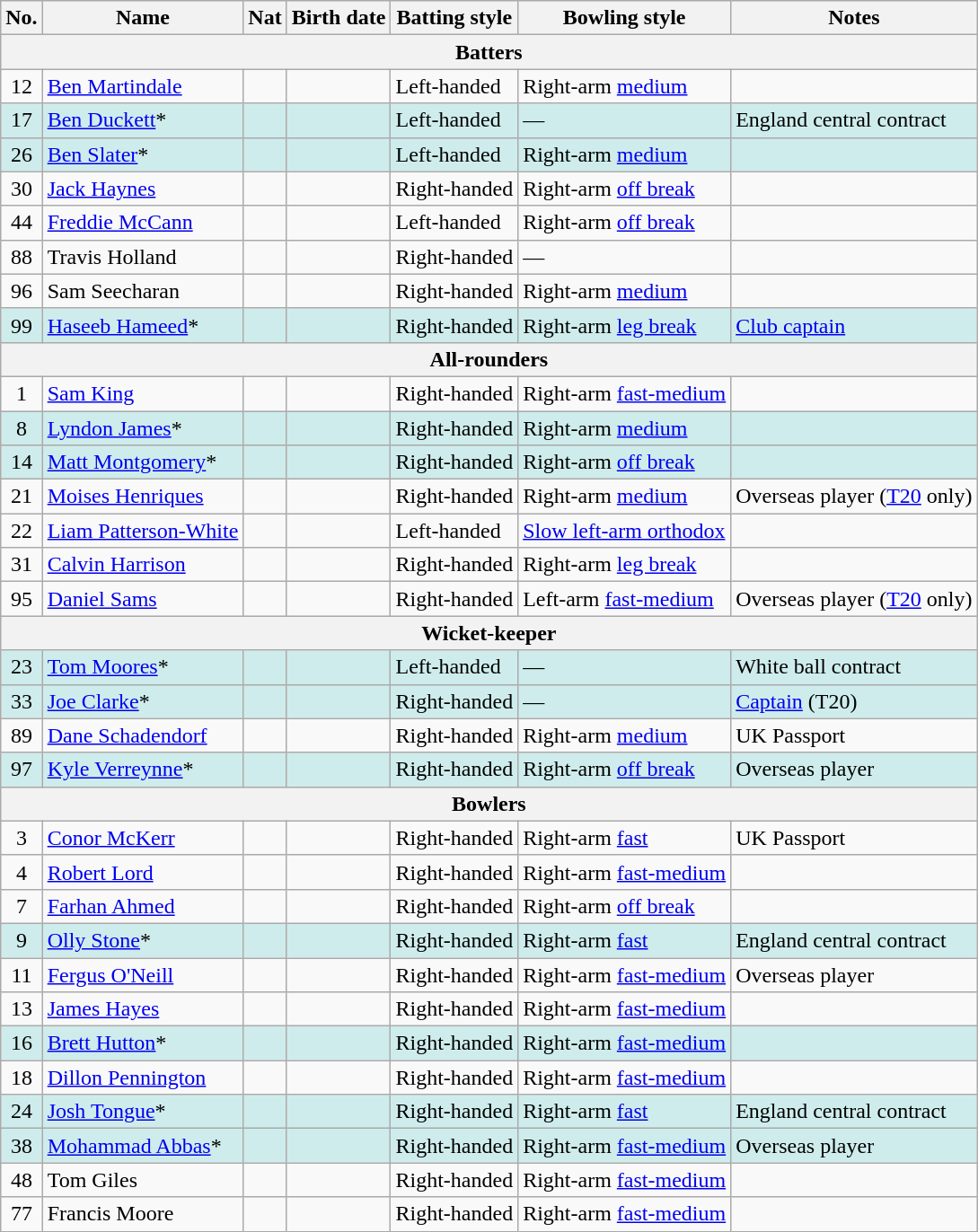<table class="wikitable">
<tr>
<th>No.</th>
<th>Name</th>
<th>Nat</th>
<th>Birth date</th>
<th>Batting style</th>
<th>Bowling style</th>
<th>Notes</th>
</tr>
<tr>
<th colspan="7">Batters</th>
</tr>
<tr>
<td style="text-align:center">12</td>
<td><a href='#'>Ben Martindale</a></td>
<td></td>
<td></td>
<td>Left-handed</td>
<td>Right-arm <a href='#'>medium</a></td>
<td></td>
</tr>
<tr style="background:#cfecec;">
<td style="text-align:center">17</td>
<td><a href='#'>Ben Duckett</a>* </td>
<td></td>
<td></td>
<td>Left-handed</td>
<td>—</td>
<td>England central contract</td>
</tr>
<tr style="background:#cfecec;">
<td style="text-align:center">26</td>
<td><a href='#'>Ben Slater</a>*</td>
<td></td>
<td></td>
<td>Left-handed</td>
<td>Right-arm <a href='#'>medium</a></td>
<td></td>
</tr>
<tr>
<td style="text-align:center">30</td>
<td><a href='#'>Jack Haynes</a></td>
<td></td>
<td></td>
<td>Right-handed</td>
<td>Right-arm <a href='#'>off break</a></td>
<td></td>
</tr>
<tr>
<td style="text-align:center">44</td>
<td><a href='#'>Freddie McCann</a></td>
<td></td>
<td></td>
<td>Left-handed</td>
<td>Right-arm <a href='#'>off break</a></td>
<td></td>
</tr>
<tr>
<td style="text-align:center">88</td>
<td>Travis Holland</td>
<td></td>
<td></td>
<td>Right-handed</td>
<td>—</td>
<td></td>
</tr>
<tr>
<td style="text-align:center">96</td>
<td>Sam Seecharan</td>
<td></td>
<td></td>
<td>Right-handed</td>
<td>Right-arm <a href='#'>medium</a></td>
<td></td>
</tr>
<tr style="background:#cfecec;">
<td style="text-align:center">99</td>
<td><a href='#'>Haseeb Hameed</a>* </td>
<td></td>
<td></td>
<td>Right-handed</td>
<td>Right-arm <a href='#'>leg break</a></td>
<td><a href='#'>Club captain</a></td>
</tr>
<tr>
<th colspan="7">All-rounders</th>
</tr>
<tr>
<td style="text-align:center">1</td>
<td><a href='#'>Sam King</a></td>
<td></td>
<td></td>
<td>Right-handed</td>
<td>Right-arm <a href='#'>fast-medium</a></td>
<td></td>
</tr>
<tr style="background:#cfecec;">
<td style="text-align:center">8</td>
<td><a href='#'>Lyndon James</a>*</td>
<td></td>
<td></td>
<td>Right-handed</td>
<td>Right-arm <a href='#'>medium</a></td>
<td></td>
</tr>
<tr style="background:#cfecec;">
<td style="text-align:center">14</td>
<td><a href='#'>Matt Montgomery</a>* </td>
<td></td>
<td></td>
<td>Right-handed</td>
<td>Right-arm <a href='#'>off break</a></td>
<td></td>
</tr>
<tr>
<td style="text-align:center">21</td>
<td><a href='#'>Moises Henriques</a> </td>
<td></td>
<td></td>
<td>Right-handed</td>
<td>Right-arm <a href='#'>medium</a></td>
<td>Overseas player (<a href='#'>T20</a> only)</td>
</tr>
<tr>
<td style="text-align:center">22</td>
<td><a href='#'>Liam Patterson-White</a></td>
<td></td>
<td></td>
<td>Left-handed</td>
<td><a href='#'>Slow left-arm orthodox</a></td>
<td></td>
</tr>
<tr>
<td style="text-align:center">31</td>
<td><a href='#'>Calvin Harrison</a></td>
<td></td>
<td></td>
<td>Right-handed</td>
<td>Right-arm <a href='#'>leg break</a></td>
<td></td>
</tr>
<tr>
<td style="text-align:center">95</td>
<td><a href='#'>Daniel Sams</a> </td>
<td></td>
<td></td>
<td>Right-handed</td>
<td>Left-arm <a href='#'>fast-medium</a></td>
<td>Overseas player (<a href='#'>T20</a> only)</td>
</tr>
<tr>
<th colspan="7">Wicket-keeper</th>
</tr>
<tr style="background:#cfecec;">
<td style="text-align:center">23</td>
<td><a href='#'>Tom Moores</a>*</td>
<td></td>
<td></td>
<td>Left-handed</td>
<td>—</td>
<td>White ball contract</td>
</tr>
<tr style="background:#cfecec;">
<td style="text-align:center">33</td>
<td><a href='#'>Joe Clarke</a>*</td>
<td></td>
<td></td>
<td>Right-handed</td>
<td>—</td>
<td><a href='#'>Captain</a> (T20)</td>
</tr>
<tr>
<td style="text-align:center">89</td>
<td><a href='#'>Dane Schadendorf</a></td>
<td></td>
<td></td>
<td>Right-handed</td>
<td>Right-arm <a href='#'>medium</a></td>
<td>UK Passport</td>
</tr>
<tr style="background:#cfecec;">
<td style="text-align:center">97</td>
<td><a href='#'>Kyle Verreynne</a>* </td>
<td></td>
<td></td>
<td>Right-handed</td>
<td>Right-arm <a href='#'>off break</a></td>
<td>Overseas player</td>
</tr>
<tr>
<th colspan="7">Bowlers</th>
</tr>
<tr>
<td style="text-align:center">3</td>
<td><a href='#'>Conor McKerr</a></td>
<td></td>
<td></td>
<td>Right-handed</td>
<td>Right-arm <a href='#'>fast</a></td>
<td>UK Passport</td>
</tr>
<tr>
<td style="text-align:center">4</td>
<td><a href='#'>Robert Lord</a></td>
<td></td>
<td></td>
<td>Right-handed</td>
<td>Right-arm <a href='#'>fast-medium</a></td>
<td></td>
</tr>
<tr>
<td style="text-align:center">7</td>
<td><a href='#'>Farhan Ahmed</a></td>
<td></td>
<td></td>
<td>Right-handed</td>
<td>Right-arm <a href='#'>off break</a></td>
<td></td>
</tr>
<tr style="background:#cfecec;">
<td style="text-align:center">9</td>
<td><a href='#'>Olly Stone</a>* </td>
<td></td>
<td></td>
<td>Right-handed</td>
<td>Right-arm <a href='#'>fast</a></td>
<td>England central contract</td>
</tr>
<tr>
<td style="text-align:center">11</td>
<td><a href='#'>Fergus O'Neill</a></td>
<td></td>
<td></td>
<td>Right-handed</td>
<td>Right-arm <a href='#'>fast-medium</a></td>
<td>Overseas player</td>
</tr>
<tr>
<td style="text-align:center">13</td>
<td><a href='#'>James Hayes</a></td>
<td></td>
<td></td>
<td>Right-handed</td>
<td>Right-arm <a href='#'>fast-medium</a></td>
<td></td>
</tr>
<tr style="background:#cfecec;">
<td style="text-align:center">16</td>
<td><a href='#'>Brett Hutton</a>*</td>
<td></td>
<td></td>
<td>Right-handed</td>
<td>Right-arm <a href='#'>fast-medium</a></td>
<td></td>
</tr>
<tr>
<td style="text-align:center">18</td>
<td><a href='#'>Dillon Pennington</a></td>
<td></td>
<td></td>
<td>Right-handed</td>
<td>Right-arm <a href='#'>fast-medium</a></td>
<td></td>
</tr>
<tr style="background:#cfecec;">
<td style="text-align:center">24</td>
<td><a href='#'>Josh Tongue</a>* </td>
<td></td>
<td></td>
<td>Right-handed</td>
<td>Right-arm <a href='#'>fast</a></td>
<td>England central contract</td>
</tr>
<tr style="background:#cfecec;">
<td style="text-align:center">38</td>
<td><a href='#'>Mohammad Abbas</a>* </td>
<td></td>
<td></td>
<td>Right-handed</td>
<td>Right-arm <a href='#'>fast-medium</a></td>
<td>Overseas player</td>
</tr>
<tr>
<td style="text-align:center">48</td>
<td>Tom Giles</td>
<td></td>
<td></td>
<td>Right-handed</td>
<td>Right-arm <a href='#'>fast-medium</a></td>
<td></td>
</tr>
<tr>
<td style="text-align:center">77</td>
<td>Francis Moore</td>
<td></td>
<td></td>
<td>Right-handed</td>
<td>Right-arm <a href='#'>fast-medium</a></td>
<td></td>
</tr>
</table>
